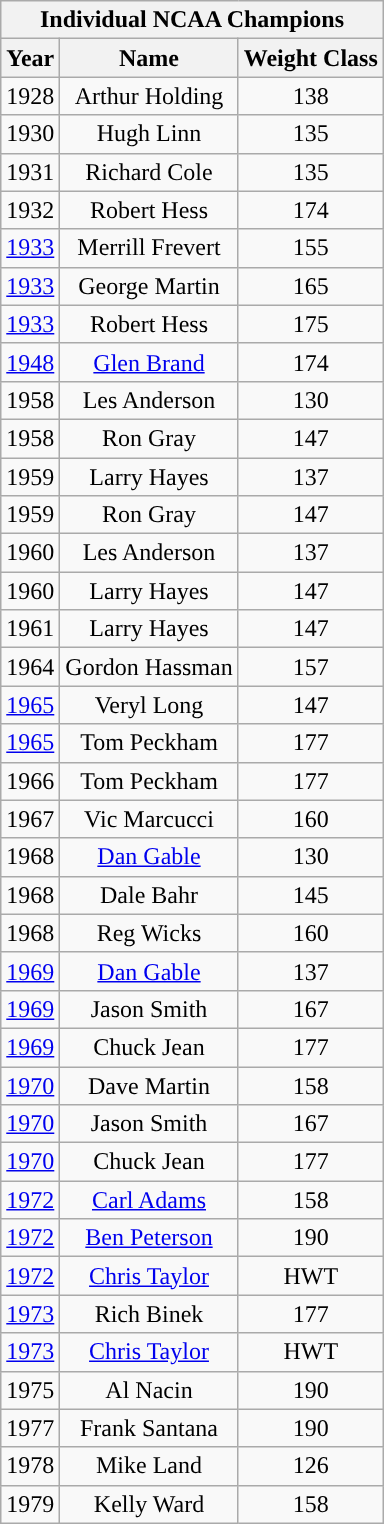<table class="wikitable">
<tr>
<th colspan="3">Individual NCAA Champions</th>
</tr>
<tr>
<th scope="col">Year</th>
<th scope="col">Name</th>
<th scope="col">Weight Class</th>
</tr>
<tr>
<td>1928</td>
<td style="text-align: center;">Arthur Holding</td>
<td style="text-align: center;">138</td>
</tr>
<tr>
<td>1930</td>
<td style="text-align: center;">Hugh Linn</td>
<td style="text-align: center;">135</td>
</tr>
<tr>
<td>1931</td>
<td style="text-align: center;">Richard Cole</td>
<td style="text-align: center;">135</td>
</tr>
<tr>
<td>1932</td>
<td style="text-align: center;">Robert Hess</td>
<td style="text-align: center;">174</td>
</tr>
<tr>
<td><a href='#'>1933</a></td>
<td style="text-align: center;">Merrill Frevert</td>
<td style="text-align: center;">155</td>
</tr>
<tr>
<td><a href='#'>1933</a></td>
<td style="text-align: center;">George Martin</td>
<td style="text-align: center;">165</td>
</tr>
<tr>
<td><a href='#'>1933</a></td>
<td style="text-align: center;">Robert Hess</td>
<td style="text-align: center;">175</td>
</tr>
<tr>
<td><a href='#'>1948</a></td>
<td style="text-align: center;"><a href='#'>Glen Brand</a></td>
<td style="text-align: center;">174</td>
</tr>
<tr>
<td>1958</td>
<td style="text-align: center;">Les Anderson</td>
<td style="text-align: center;">130</td>
</tr>
<tr>
<td>1958</td>
<td style="text-align: center;">Ron Gray</td>
<td style="text-align: center;">147</td>
</tr>
<tr>
<td>1959</td>
<td style="text-align: center;">Larry Hayes</td>
<td style="text-align: center;">137</td>
</tr>
<tr>
<td>1959</td>
<td style="text-align: center;">Ron Gray</td>
<td style="text-align: center;">147</td>
</tr>
<tr>
<td>1960</td>
<td style="text-align: center;">Les Anderson</td>
<td style="text-align: center;">137</td>
</tr>
<tr>
<td>1960</td>
<td style="text-align: center;">Larry Hayes</td>
<td style="text-align: center;">147</td>
</tr>
<tr>
<td>1961</td>
<td style="text-align: center;">Larry Hayes</td>
<td style="text-align: center;">147</td>
</tr>
<tr>
<td>1964</td>
<td style="text-align: center;">Gordon Hassman</td>
<td style="text-align: center;">157</td>
</tr>
<tr>
<td><a href='#'>1965</a></td>
<td style="text-align: center;">Veryl Long</td>
<td style="text-align: center;">147</td>
</tr>
<tr>
<td><a href='#'>1965</a></td>
<td style="text-align: center;">Tom Peckham</td>
<td style="text-align: center;">177</td>
</tr>
<tr>
<td>1966</td>
<td style="text-align: center;">Tom Peckham</td>
<td style="text-align: center;">177</td>
</tr>
<tr>
<td>1967</td>
<td style="text-align: center;">Vic Marcucci</td>
<td style="text-align: center;">160</td>
</tr>
<tr>
<td>1968</td>
<td style="text-align: center;"><a href='#'>Dan Gable</a></td>
<td style="text-align: center;">130</td>
</tr>
<tr>
<td>1968</td>
<td style="text-align: center;">Dale Bahr</td>
<td style="text-align: center;">145</td>
</tr>
<tr>
<td>1968</td>
<td style="text-align: center;">Reg Wicks</td>
<td style="text-align: center;">160</td>
</tr>
<tr>
<td><a href='#'>1969</a></td>
<td style="text-align: center;"><a href='#'>Dan Gable</a></td>
<td style="text-align: center;">137</td>
</tr>
<tr>
<td><a href='#'>1969</a></td>
<td style="text-align: center;">Jason Smith</td>
<td style="text-align: center;">167</td>
</tr>
<tr>
<td><a href='#'>1969</a></td>
<td style="text-align: center;">Chuck Jean</td>
<td style="text-align: center;">177</td>
</tr>
<tr>
<td><a href='#'>1970</a></td>
<td style="text-align: center;">Dave Martin</td>
<td style="text-align: center;">158</td>
</tr>
<tr>
<td><a href='#'>1970</a></td>
<td style="text-align: center;">Jason Smith</td>
<td style="text-align: center;">167</td>
</tr>
<tr>
<td><a href='#'>1970</a></td>
<td style="text-align: center;">Chuck Jean</td>
<td style="text-align: center;">177</td>
</tr>
<tr>
<td><a href='#'>1972</a></td>
<td style="text-align: center;"><a href='#'>Carl Adams</a></td>
<td style="text-align: center;">158</td>
</tr>
<tr>
<td><a href='#'>1972</a></td>
<td style="text-align: center;"><a href='#'>Ben Peterson</a></td>
<td style="text-align: center;">190</td>
</tr>
<tr>
<td><a href='#'>1972</a></td>
<td style="text-align: center;"><a href='#'>Chris Taylor</a></td>
<td style="text-align: center;">HWT</td>
</tr>
<tr>
<td><a href='#'>1973</a></td>
<td style="text-align: center;">Rich Binek</td>
<td style="text-align: center;">177</td>
</tr>
<tr>
<td><a href='#'>1973</a></td>
<td style="text-align: center;"><a href='#'>Chris Taylor</a></td>
<td style="text-align: center;">HWT</td>
</tr>
<tr>
<td>1975</td>
<td style="text-align: center;">Al Nacin</td>
<td style="text-align: center;">190</td>
</tr>
<tr>
<td>1977</td>
<td style="text-align: center;">Frank Santana</td>
<td style="text-align: center;">190</td>
</tr>
<tr>
<td>1978</td>
<td style="text-align: center;">Mike Land</td>
<td style="text-align: center;">126</td>
</tr>
<tr>
<td>1979</td>
<td style="text-align: center;">Kelly Ward</td>
<td style="text-align: center;">158</td>
</tr>
</table>
